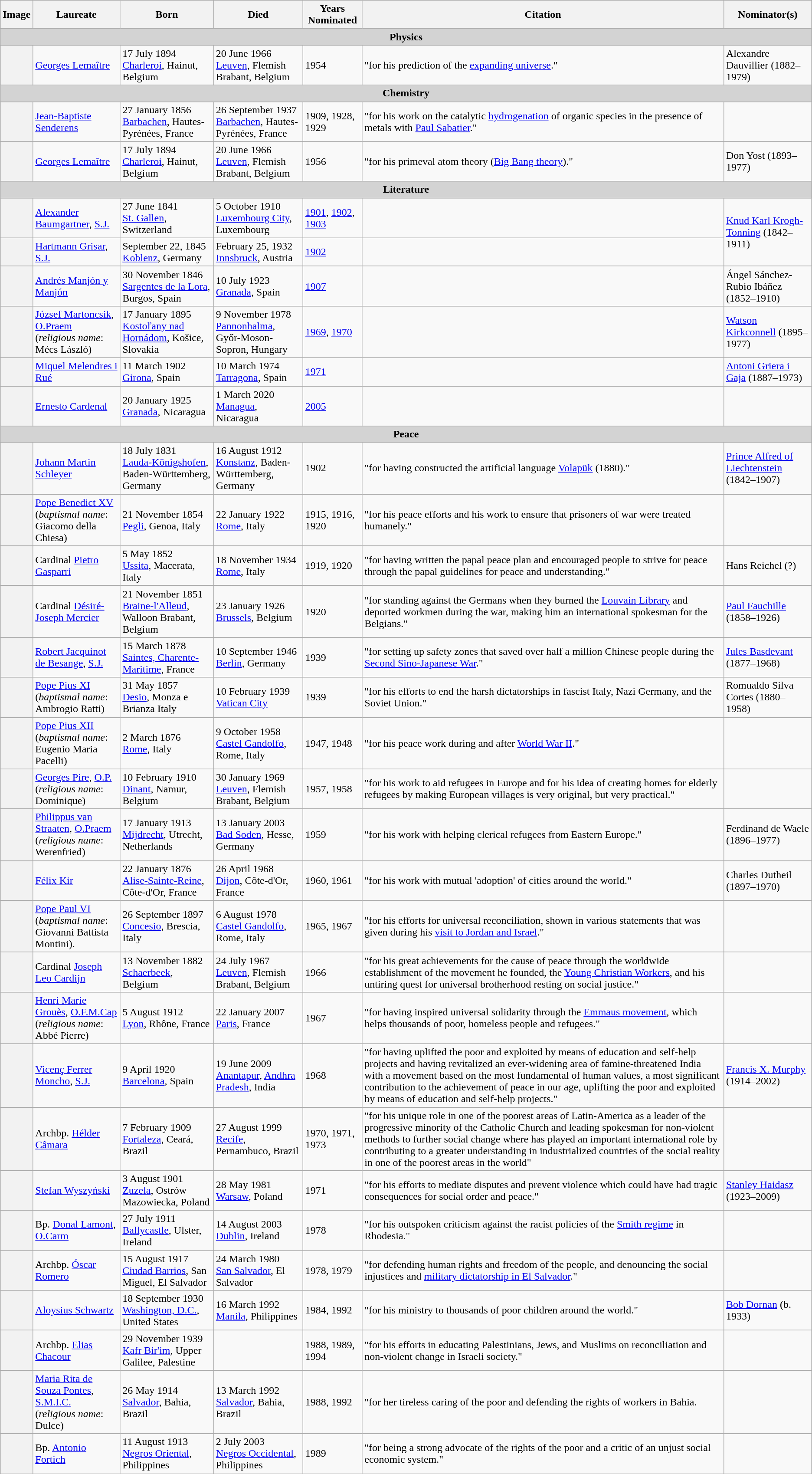<table class="wikitable sortable">
<tr>
<th>Image</th>
<th>Laureate</th>
<th>Born</th>
<th>Died</th>
<th>Years Nominated</th>
<th>Citation</th>
<th>Nominator(s)</th>
</tr>
<tr>
<td colspan=7 align=center style="background:lightgray;white-space:nowrap"><strong>Physics</strong></td>
</tr>
<tr>
<th scope="row"></th>
<td><a href='#'>Georges Lemaître</a></td>
<td>17 July 1894 <br><a href='#'>Charleroi</a>, Hainut, Belgium</td>
<td>20 June 1966 <br><a href='#'>Leuven</a>, Flemish Brabant, Belgium</td>
<td>1954</td>
<td>"for his prediction of the <a href='#'>expanding universe</a>."</td>
<td>Alexandre Dauvillier (1882–1979)</td>
</tr>
<tr>
<td colspan=7 align=center style="background:lightgray;white-space:nowrap"><strong>Chemistry</strong></td>
</tr>
<tr>
<th scope="row"></th>
<td><a href='#'>Jean-Baptiste Senderens</a></td>
<td>27 January 1856 <br> <a href='#'>Barbachen</a>, Hautes-Pyrénées, France</td>
<td>26 September 1937 <br> <a href='#'>Barbachen</a>, Hautes-Pyrénées, France</td>
<td>1909, 1928, 1929</td>
<td>"for his work on the catalytic <a href='#'>hydrogenation</a> of organic species in the presence of metals with <a href='#'>Paul Sabatier</a>."</td>
<td></td>
</tr>
<tr>
<th scope="row"></th>
<td><a href='#'>Georges Lemaître</a></td>
<td>17 July 1894 <br><a href='#'>Charleroi</a>, Hainut, Belgium</td>
<td>20 June 1966 <br><a href='#'>Leuven</a>, Flemish Brabant, Belgium</td>
<td>1956</td>
<td>"for his primeval atom theory (<a href='#'>Big Bang theory</a>)."</td>
<td>Don Yost (1893–1977)</td>
</tr>
<tr>
<td colspan=7 align=center style="background:lightgray;white-space:nowrap"><strong>Literature</strong></td>
</tr>
<tr>
<th scope="row"></th>
<td><a href='#'>Alexander Baumgartner</a>, <a href='#'>S.J.</a></td>
<td>27 June 1841 <br><a href='#'>St. Gallen</a>, Switzerland</td>
<td>5 October 1910 <br><a href='#'>Luxembourg City</a>, Luxembourg</td>
<td><a href='#'>1901</a>, <a href='#'>1902</a>, <a href='#'>1903</a></td>
<td></td>
<td rowspan=2><a href='#'>Knud Karl Krogh-Tonning</a> (1842–1911)</td>
</tr>
<tr>
<th scope="row"></th>
<td><a href='#'>Hartmann Grisar</a>, <a href='#'>S.J.</a></td>
<td>September 22, 1845 <br> <a href='#'>Koblenz</a>, Germany</td>
<td>February 25, 1932 <br> <a href='#'>Innsbruck</a>, Austria</td>
<td><a href='#'>1902</a></td>
<td></td>
</tr>
<tr>
<th scope="row"></th>
<td><a href='#'>Andrés Manjón y Manjón</a></td>
<td>30 November 1846<br> <a href='#'>Sargentes de la Lora</a>, Burgos, Spain</td>
<td>10 July 1923 <br><a href='#'>Granada</a>, Spain</td>
<td><a href='#'>1907</a></td>
<td></td>
<td>Ángel Sánchez-Rubio Ibáñez (1852–1910)</td>
</tr>
<tr>
<th scope="row"></th>
<td><a href='#'>József Martoncsik</a>, <a href='#'>O.Praem</a><br>(<em>religious name</em>: Mécs László)</td>
<td>17 January 1895 <br><a href='#'>Kostoľany nad Hornádom</a>, Košice, Slovakia</td>
<td>9 November 1978 <br><a href='#'>Pannonhalma</a>, Győr-Moson-Sopron, Hungary</td>
<td><a href='#'>1969</a>, <a href='#'>1970</a></td>
<td></td>
<td><a href='#'>Watson Kirkconnell</a> (1895–1977)</td>
</tr>
<tr>
<th scope="row"></th>
<td><a href='#'>Miquel Melendres i Rué</a></td>
<td>11 March 1902 <br> <a href='#'>Girona</a>, Spain</td>
<td>10 March 1974 <br> <a href='#'>Tarragona</a>, Spain</td>
<td><a href='#'>1971</a></td>
<td></td>
<td><a href='#'>Antoni Griera i Gaja</a> (1887–1973)</td>
</tr>
<tr>
<th scope="row"></th>
<td><a href='#'>Ernesto Cardenal</a></td>
<td>20 January 1925 <br><a href='#'>Granada</a>, Nicaragua</td>
<td>1 March 2020 <br> <a href='#'>Managua</a>, Nicaragua</td>
<td><a href='#'>2005</a></td>
<td></td>
<td></td>
</tr>
<tr>
<td colspan=7 align=center style="background:lightgray;white-space:nowrap"><strong>Peace</strong></td>
</tr>
<tr>
<th scope="row"></th>
<td><a href='#'>Johann Martin Schleyer</a></td>
<td>18 July 1831 <br><a href='#'>Lauda-Königshofen</a>, Baden-Württemberg, Germany</td>
<td>16 August 1912 <br><a href='#'>Konstanz</a>, Baden-Württemberg, Germany</td>
<td>1902</td>
<td>"for having constructed the artificial language <a href='#'>Volapük</a> (1880)."</td>
<td><a href='#'>Prince Alfred of Liechtenstein</a> (1842–1907)</td>
</tr>
<tr>
<th scope="row"></th>
<td><a href='#'>Pope Benedict XV</a> <br>(<em>baptismal name</em>: Giacomo della Chiesa)</td>
<td>21 November 1854 <br><a href='#'>Pegli</a>, Genoa, Italy</td>
<td>22 January 1922 <br><a href='#'>Rome</a>, Italy</td>
<td>1915, 1916, 1920</td>
<td>"for his peace efforts and his work to ensure that prisoners of war were treated humanely."</td>
<td></td>
</tr>
<tr>
<th scope="row"></th>
<td>Cardinal <a href='#'>Pietro Gasparri</a></td>
<td>5 May 1852 <br><a href='#'>Ussita</a>, Macerata, Italy</td>
<td>18 November 1934 <br><a href='#'>Rome</a>, Italy</td>
<td>1919, 1920</td>
<td>"for having written the papal peace plan and encouraged people to strive for peace through the papal guidelines for peace and understanding."</td>
<td>Hans Reichel (?)</td>
</tr>
<tr>
<th scope="row"></th>
<td>Cardinal <a href='#'>Désiré-Joseph Mercier</a></td>
<td>21 November 1851 <br><a href='#'>Braine-l'Alleud</a>, Walloon Brabant, Belgium</td>
<td>23 January 1926 <br><a href='#'>Brussels</a>, Belgium</td>
<td>1920</td>
<td>"for standing against the Germans when they burned the <a href='#'>Louvain Library</a> and deported workmen during the war, making him an international spokesman for the Belgians."</td>
<td><a href='#'>Paul Fauchille</a> (1858–1926)</td>
</tr>
<tr>
<th scope="row"></th>
<td><a href='#'>Robert Jacquinot de Besange</a>, <a href='#'>S.J.</a></td>
<td>15 March 1878 <br><a href='#'>Saintes, Charente-Maritime</a>, France</td>
<td>10 September 1946 <br><a href='#'>Berlin</a>, Germany</td>
<td>1939</td>
<td>"for setting up safety zones that saved over half a million Chinese people during the <a href='#'>Second Sino-Japanese War</a>."</td>
<td><a href='#'>Jules Basdevant</a> (1877–1968)</td>
</tr>
<tr>
<th scope="row"></th>
<td><a href='#'>Pope Pius XI</a> <br>(<em>baptismal name</em>: Ambrogio Ratti)</td>
<td>31 May 1857 <br><a href='#'>Desio</a>, Monza e Brianza Italy</td>
<td>10 February 1939 <br><a href='#'>Vatican City</a></td>
<td>1939</td>
<td>"for his efforts to end the harsh dictatorships in fascist Italy, Nazi Germany, and the Soviet Union."</td>
<td>Romualdo Silva Cortes (1880–1958)</td>
</tr>
<tr>
<th scope="row"></th>
<td><a href='#'>Pope Pius XII</a> <br>(<em>baptismal name</em>: Eugenio Maria Pacelli)</td>
<td>2 March 1876 <br><a href='#'>Rome</a>, Italy</td>
<td>9 October 1958 <br><a href='#'>Castel Gandolfo</a>, Rome, Italy</td>
<td>1947, 1948</td>
<td>"for his peace work during and after <a href='#'>World War II</a>."</td>
<td></td>
</tr>
<tr>
<th scope="row"></th>
<td><a href='#'>Georges Pire</a>, <a href='#'>O.P.</a> <br>(<em>religious name</em>: Dominique)</td>
<td>10 February 1910 <br><a href='#'>Dinant</a>, Namur, Belgium</td>
<td>30 January 1969 <br><a href='#'>Leuven</a>, Flemish Brabant, Belgium</td>
<td>1957, 1958</td>
<td>"for his work to aid refugees in Europe and for his idea of creating homes for elderly refugees by making European villages is very original, but very practical."</td>
<td></td>
</tr>
<tr>
<th scope="row"></th>
<td><a href='#'>Philippus van Straaten</a>, <a href='#'>O.Praem</a> <br>(<em>religious name</em>: Werenfried)</td>
<td>17 January 1913 <br><a href='#'>Mijdrecht</a>, Utrecht, Netherlands</td>
<td>13 January 2003 <br><a href='#'>Bad Soden</a>, Hesse, Germany</td>
<td>1959</td>
<td>"for his work with helping clerical refugees from Eastern Europe."</td>
<td>Ferdinand de Waele (1896–1977)</td>
</tr>
<tr>
<th scope="row"></th>
<td><a href='#'>Félix Kir</a></td>
<td>22 January 1876 <br> <a href='#'>Alise-Sainte-Reine</a>, Côte-d'Or, France</td>
<td>26 April 1968 <br><a href='#'>Dijon</a>, Côte-d'Or, France</td>
<td>1960, 1961</td>
<td>"for his work with mutual 'adoption' of cities around the world."</td>
<td>Charles Dutheil (1897–1970)</td>
</tr>
<tr>
<th scope="row"></th>
<td><a href='#'>Pope Paul VI</a> <br>(<em>baptismal name</em>: Giovanni Battista Montini).</td>
<td>26 September 1897 <br> <a href='#'>Concesio</a>, Brescia, Italy</td>
<td>6 August 1978 <br> <a href='#'>Castel Gandolfo</a>, Rome, Italy</td>
<td>1965, 1967</td>
<td>"for his efforts for universal reconciliation, shown in various statements that was given during his <a href='#'>visit to Jordan and Israel</a>."</td>
<td></td>
</tr>
<tr>
<th scope="row"></th>
<td>Cardinal <a href='#'>Joseph Leo Cardijn</a></td>
<td>13 November 1882 <br><a href='#'>Schaerbeek</a>, Belgium</td>
<td>24 July 1967 <br><a href='#'>Leuven</a>, Flemish Brabant, Belgium</td>
<td>1966</td>
<td>"for his great achievements for the cause of peace through the worldwide establishment of the movement he founded, the <a href='#'>Young Christian Workers</a>, and his untiring quest for universal brotherhood resting on social justice."</td>
<td></td>
</tr>
<tr>
<th scope="row"></th>
<td><a href='#'>Henri Marie Grouès</a>, <a href='#'>O.F.M.Cap</a> <br>(<em>religious name</em>: Abbé Pierre)</td>
<td>5 August 1912 <br> <a href='#'>Lyon</a>, Rhône, France</td>
<td>22 January 2007 <br> <a href='#'>Paris</a>, France</td>
<td>1967</td>
<td>"for having inspired universal solidarity through the <a href='#'>Emmaus movement</a>, which helps thousands of poor, homeless people and refugees."</td>
<td></td>
</tr>
<tr>
<th scope="row"></th>
<td><a href='#'>Vicenç Ferrer Moncho</a>, <a href='#'>S.J.</a></td>
<td>9 April 1920 <br><a href='#'>Barcelona</a>, Spain</td>
<td>19 June 2009 <br><a href='#'>Anantapur</a>, <a href='#'>Andhra Pradesh</a>, India</td>
<td>1968</td>
<td>"for having uplifted the poor and exploited by means of education and self-help projects and having revitalized an ever-widening area of famine-threatened India with a movement based on the most fundamental of human values, a most significant contribution to the achievement of peace in our age, uplifting the poor and exploited by means of education and self-help projects."</td>
<td><a href='#'>Francis X. Murphy</a> (1914–2002)</td>
</tr>
<tr>
<th scope="row"></th>
<td>Archbp. <a href='#'>Hélder Câmara</a></td>
<td>7 February 1909 <br><a href='#'>Fortaleza</a>, Ceará, Brazil</td>
<td>27 August 1999 <br><a href='#'>Recife</a>, Pernambuco, Brazil</td>
<td>1970, 1971, 1973</td>
<td>"for his unique role in one of the poorest areas of Latin-America as a leader of the progressive minority of the Catholic Church and leading spokesman for non-violent methods to further social change where has played an important international role by contributing to a greater understanding in industrialized countries of the social reality in one of the poorest areas in the world"</td>
<td></td>
</tr>
<tr>
<th scope="row"></th>
<td><a href='#'>Stefan Wyszyński</a></td>
<td>3 August 1901 <br><a href='#'>Zuzela</a>, Ostrów Mazowiecka, Poland</td>
<td>28 May 1981 <br><a href='#'>Warsaw</a>, Poland</td>
<td>1971</td>
<td>"for his efforts to mediate disputes and prevent violence which could have had tragic consequences for social order and peace."</td>
<td><a href='#'>Stanley Haidasz</a> (1923–2009)</td>
</tr>
<tr>
<th scope="row"></th>
<td>Bp. <a href='#'>Donal Lamont</a>, <a href='#'>O.Carm</a></td>
<td>27 July 1911 <br> <a href='#'>Ballycastle</a>, Ulster, Ireland</td>
<td>14 August 2003 <br> <a href='#'>Dublin</a>, Ireland</td>
<td>1978</td>
<td>"for his outspoken criticism against the racist policies of the <a href='#'>Smith regime</a> in Rhodesia."</td>
<td></td>
</tr>
<tr>
<th scope="row"></th>
<td>Archbp. <a href='#'>Óscar Romero</a></td>
<td>15 August 1917 <br><a href='#'>Ciudad Barrios</a>, San Miguel, El Salvador</td>
<td>24 March 1980 <br><a href='#'>San Salvador</a>, El Salvador</td>
<td>1978, 1979</td>
<td>"for defending human rights and freedom of the people, and denouncing the social injustices and <a href='#'>military dictatorship in El Salvador</a>."</td>
<td></td>
</tr>
<tr>
<th scope="row"></th>
<td><a href='#'>Aloysius Schwartz</a></td>
<td>18 September 1930 <br> <a href='#'>Washington, D.C.</a>, United States</td>
<td>16 March 1992 <br> <a href='#'>Manila</a>, Philippines</td>
<td>1984, 1992</td>
<td>"for his ministry to thousands of poor children around the world."</td>
<td><a href='#'>Bob Dornan</a> (b. 1933)</td>
</tr>
<tr>
<th scope="row"></th>
<td>Archbp. <a href='#'>Elias Chacour</a></td>
<td>29 November 1939 <br> <a href='#'>Kafr Bir'im</a>, Upper Galilee, Palestine</td>
<td></td>
<td>1988, 1989, 1994</td>
<td>"for his efforts in educating Palestinians, Jews, and Muslims on reconciliation and non-violent change in Israeli society."</td>
<td></td>
</tr>
<tr>
<th scope="row"></th>
<td><a href='#'>Maria Rita de Souza Pontes</a>, <a href='#'>S.M.I.C.</a> <br>(<em>religious name</em>: Dulce)</td>
<td>26 May 1914 <br> <a href='#'>Salvador</a>, Bahia, Brazil</td>
<td>13 March 1992 <br> <a href='#'>Salvador</a>, Bahia, Brazil</td>
<td>1988, 1992</td>
<td>"for her tireless caring of the poor and defending the rights of workers in Bahia.</td>
<td></td>
</tr>
<tr>
<th scope="row"></th>
<td>Bp. <a href='#'>Antonio Fortich</a></td>
<td>11 August 1913 <br> <a href='#'>Negros Oriental</a>, Philippines</td>
<td>2 July 2003 <br> <a href='#'>Negros Occidental</a>, Philippines</td>
<td>1989</td>
<td>"for being a strong advocate of the rights of the poor and a critic of an unjust social economic system."</td>
<td></td>
</tr>
</table>
